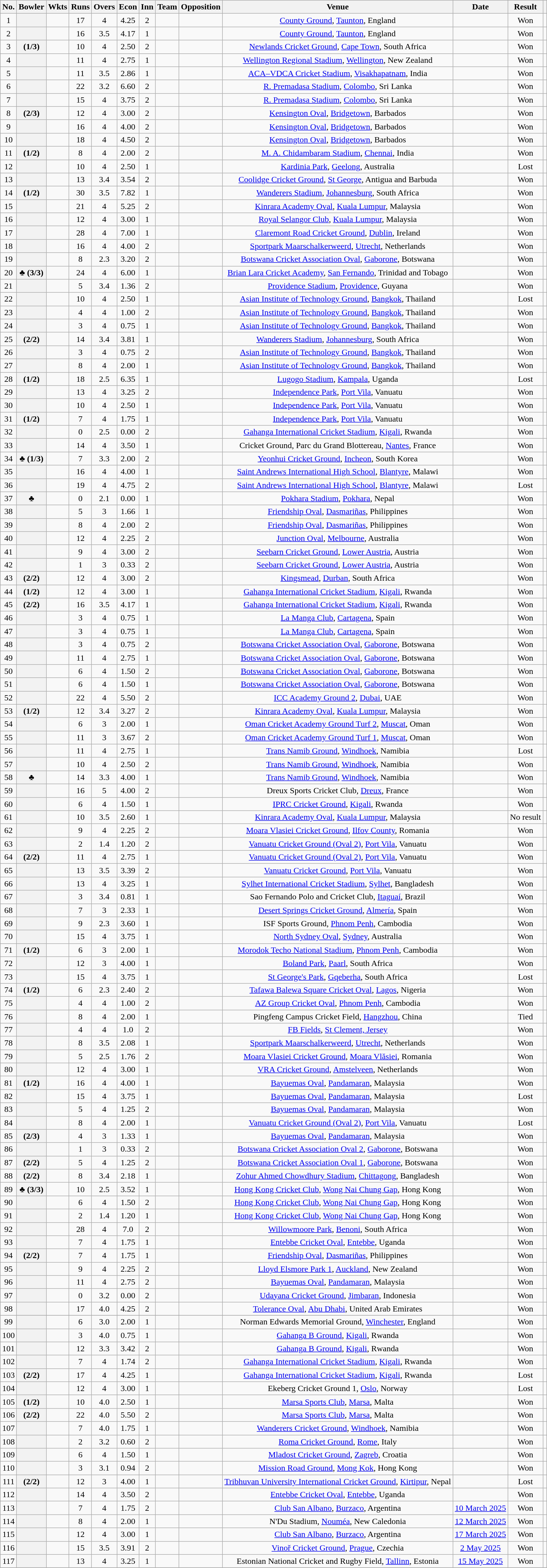<table class="wikitable plainrowheaders sortable" style="text-align:center;" style="font-size: 80%">
<tr>
<th scope=col>No.</th>
<th scope=col>Bowler</th>
<th scope=col>Wkts </th>
<th scope=col>Runs</th>
<th scope=col>Overs</th>
<th scope=col>Econ</th>
<th scope=col>Inn</th>
<th scope=col>Team</th>
<th scope=col>Opposition</th>
<th scope=col>Venue</th>
<th scope=col>Date</th>
<th scope=col>Result</th>
<th scope=col class="unsortable"></th>
</tr>
<tr>
<td>1</td>
<th scope=row> </th>
<td></td>
<td>17</td>
<td>4</td>
<td>4.25</td>
<td>2</td>
<td></td>
<td></td>
<td><a href='#'>County Ground</a>, <a href='#'>Taunton</a>, England</td>
<td><a href='#'></a></td>
<td>Won</td>
<td></td>
</tr>
<tr>
<td>2</td>
<th scope=row> </th>
<td></td>
<td>16</td>
<td>3.5</td>
<td>4.17</td>
<td>1</td>
<td></td>
<td></td>
<td><a href='#'>County Ground</a>, <a href='#'>Taunton</a>, England</td>
<td><a href='#'></a></td>
<td>Won</td>
<td></td>
</tr>
<tr>
<td>3</td>
<th scope=row>  (1/3)</th>
<td></td>
<td>10</td>
<td>4</td>
<td>2.50</td>
<td>2</td>
<td></td>
<td></td>
<td><a href='#'>Newlands Cricket Ground</a>, <a href='#'>Cape Town</a>, South Africa</td>
<td><a href='#'></a></td>
<td>Won</td>
<td></td>
</tr>
<tr>
<td>4</td>
<th scope=row> </th>
<td></td>
<td>11</td>
<td>4</td>
<td>2.75</td>
<td>1</td>
<td></td>
<td></td>
<td><a href='#'>Wellington Regional Stadium</a>, <a href='#'>Wellington</a>, New Zealand</td>
<td><a href='#'></a></td>
<td>Won</td>
<td></td>
</tr>
<tr>
<td>5</td>
<th scope=row></th>
<td></td>
<td>11</td>
<td>3.5</td>
<td>2.86</td>
<td>1</td>
<td></td>
<td></td>
<td><a href='#'>ACA–VDCA Cricket Stadium</a>, <a href='#'>Visakhapatnam</a>, India</td>
<td><a href='#'></a></td>
<td>Won</td>
<td></td>
</tr>
<tr>
<td>6</td>
<th scope=row></th>
<td></td>
<td>22</td>
<td>3.2</td>
<td>6.60</td>
<td>2</td>
<td></td>
<td></td>
<td><a href='#'>R. Premadasa Stadium</a>, <a href='#'>Colombo</a>, Sri Lanka</td>
<td><a href='#'></a></td>
<td>Won</td>
<td></td>
</tr>
<tr>
<td>7</td>
<th scope=row></th>
<td></td>
<td>15</td>
<td>4</td>
<td>3.75</td>
<td>2</td>
<td></td>
<td></td>
<td><a href='#'>R. Premadasa Stadium</a>, <a href='#'>Colombo</a>, Sri Lanka</td>
<td><a href='#'></a></td>
<td>Won</td>
<td></td>
</tr>
<tr>
<td>8</td>
<th scope=row>  (2/3)</th>
<td></td>
<td>12</td>
<td>4</td>
<td>3.00</td>
<td>2</td>
<td></td>
<td></td>
<td><a href='#'>Kensington Oval</a>, <a href='#'>Bridgetown</a>, Barbados</td>
<td><a href='#'></a></td>
<td>Won</td>
<td></td>
</tr>
<tr>
<td>9</td>
<th scope=row> </th>
<td></td>
<td>16</td>
<td>4</td>
<td>4.00</td>
<td>2</td>
<td></td>
<td></td>
<td><a href='#'>Kensington Oval</a>, <a href='#'>Bridgetown</a>, Barbados</td>
<td><a href='#'></a></td>
<td>Won</td>
<td></td>
</tr>
<tr>
<td>10</td>
<th scope=row> </th>
<td></td>
<td>18</td>
<td>4</td>
<td>4.50</td>
<td>2</td>
<td></td>
<td></td>
<td><a href='#'>Kensington Oval</a>, <a href='#'>Bridgetown</a>, Barbados</td>
<td><a href='#'></a></td>
<td>Won</td>
<td></td>
</tr>
<tr>
<td>11</td>
<th scope=row>  (1/2)</th>
<td></td>
<td>8</td>
<td>4</td>
<td>2.00</td>
<td>2</td>
<td></td>
<td></td>
<td><a href='#'>M. A. Chidambaram Stadium</a>, <a href='#'>Chennai</a>, India</td>
<td><a href='#'></a></td>
<td>Won</td>
<td></td>
</tr>
<tr>
<td>12</td>
<th scope=row></th>
<td></td>
<td>10</td>
<td>4</td>
<td>2.50</td>
<td>1</td>
<td></td>
<td></td>
<td><a href='#'>Kardinia Park</a>, <a href='#'>Geelong</a>, Australia</td>
<td><a href='#'></a></td>
<td>Lost</td>
<td></td>
</tr>
<tr>
<td>13</td>
<th scope=row> </th>
<td></td>
<td>13</td>
<td>3.4</td>
<td>3.54</td>
<td>2</td>
<td></td>
<td></td>
<td><a href='#'>Coolidge Cricket Ground</a>, <a href='#'>St George</a>, Antigua and Barbuda</td>
<td><a href='#'></a></td>
<td>Won</td>
<td></td>
</tr>
<tr>
<td>14</td>
<th scope=row>  (1/2)</th>
<td></td>
<td>30</td>
<td>3.5</td>
<td>7.82</td>
<td>1</td>
<td></td>
<td></td>
<td><a href='#'>Wanderers Stadium</a>, <a href='#'>Johannesburg</a>, South Africa</td>
<td><a href='#'></a></td>
<td>Won</td>
<td></td>
</tr>
<tr>
<td>15</td>
<th scope=row> </th>
<td></td>
<td>21</td>
<td>4</td>
<td>5.25</td>
<td>2</td>
<td></td>
<td></td>
<td><a href='#'>Kinrara Academy Oval</a>, <a href='#'>Kuala Lumpur</a>, Malaysia</td>
<td><a href='#'></a></td>
<td>Won</td>
<td></td>
</tr>
<tr>
<td>16</td>
<th scope=row> </th>
<td></td>
<td>12</td>
<td>4</td>
<td>3.00</td>
<td>1</td>
<td></td>
<td></td>
<td><a href='#'>Royal Selangor Club</a>, <a href='#'>Kuala Lumpur</a>, Malaysia</td>
<td><a href='#'></a></td>
<td>Won</td>
<td></td>
</tr>
<tr>
<td>17</td>
<th scope=row></th>
<td></td>
<td>28</td>
<td>4</td>
<td>7.00</td>
<td>1</td>
<td></td>
<td></td>
<td><a href='#'>Claremont Road Cricket Ground</a>, <a href='#'>Dublin</a>, Ireland</td>
<td><a href='#'></a></td>
<td>Won</td>
<td></td>
</tr>
<tr>
<td>18</td>
<th scope=row> </th>
<td></td>
<td>16</td>
<td>4</td>
<td>4.00</td>
<td>2</td>
<td></td>
<td></td>
<td><a href='#'>Sportpark Maarschalkerweerd</a>, <a href='#'>Utrecht</a>, Netherlands</td>
<td><a href='#'></a></td>
<td>Won</td>
<td></td>
</tr>
<tr>
<td>19</td>
<th scope=row>  </th>
<td></td>
<td>8</td>
<td>2.3</td>
<td>3.20</td>
<td>2</td>
<td></td>
<td></td>
<td><a href='#'>Botswana Cricket Association Oval</a>, <a href='#'>Gaborone</a>, Botswana</td>
<td><a href='#'></a></td>
<td>Won</td>
<td></td>
</tr>
<tr>
<td>20</td>
<th scope=row>  ♣ (3/3)</th>
<td></td>
<td>24</td>
<td>4</td>
<td>6.00</td>
<td>1</td>
<td></td>
<td></td>
<td><a href='#'>Brian Lara Cricket Academy</a>, <a href='#'>San Fernando</a>, Trinidad and Tobago</td>
<td><a href='#'></a></td>
<td>Won</td>
<td></td>
</tr>
<tr>
<td>21</td>
<th scope=row> </th>
<td></td>
<td>5</td>
<td>3.4</td>
<td>1.36</td>
<td>2</td>
<td></td>
<td></td>
<td><a href='#'>Providence Stadium</a>, <a href='#'>Providence</a>, Guyana</td>
<td><a href='#'></a></td>
<td>Won</td>
<td></td>
</tr>
<tr>
<td>22</td>
<th scope=row> </th>
<td></td>
<td>10</td>
<td>4</td>
<td>2.50</td>
<td>1</td>
<td></td>
<td></td>
<td><a href='#'>Asian Institute of Technology Ground</a>, <a href='#'>Bangkok</a>, Thailand</td>
<td><a href='#'></a></td>
<td>Lost</td>
<td></td>
</tr>
<tr>
<td>23</td>
<th scope=row></th>
<td></td>
<td>4</td>
<td>4</td>
<td>1.00</td>
<td>2</td>
<td></td>
<td></td>
<td><a href='#'>Asian Institute of Technology Ground</a>, <a href='#'>Bangkok</a>, Thailand</td>
<td><a href='#'></a></td>
<td>Won</td>
<td></td>
</tr>
<tr>
<td>24</td>
<th scope=row> </th>
<td></td>
<td>3</td>
<td>4</td>
<td>0.75</td>
<td>1</td>
<td></td>
<td></td>
<td><a href='#'>Asian Institute of Technology Ground</a>, <a href='#'>Bangkok</a>, Thailand</td>
<td><a href='#'></a></td>
<td>Won</td>
<td></td>
</tr>
<tr>
<td>25</td>
<th scope=row>  (2/2)</th>
<td></td>
<td>14</td>
<td>3.4</td>
<td>3.81</td>
<td>1</td>
<td></td>
<td></td>
<td><a href='#'>Wanderers Stadium</a>, <a href='#'>Johannesburg</a>, South Africa</td>
<td><a href='#'></a></td>
<td>Won</td>
<td></td>
</tr>
<tr>
<td>26</td>
<th scope=row> </th>
<td></td>
<td>3</td>
<td>4</td>
<td>0.75</td>
<td>2</td>
<td></td>
<td></td>
<td><a href='#'>Asian Institute of Technology Ground</a>, <a href='#'>Bangkok</a>, Thailand</td>
<td><a href='#'></a></td>
<td>Won</td>
<td></td>
</tr>
<tr>
<td>27</td>
<th scope=row> </th>
<td></td>
<td>8</td>
<td>4</td>
<td>2.00</td>
<td>1</td>
<td></td>
<td></td>
<td><a href='#'>Asian Institute of Technology Ground</a>, <a href='#'>Bangkok</a>, Thailand</td>
<td><a href='#'></a></td>
<td>Won</td>
<td></td>
</tr>
<tr>
<td>28</td>
<th scope=row>  (1/2)</th>
<td></td>
<td>18</td>
<td>2.5</td>
<td>6.35</td>
<td>1</td>
<td></td>
<td></td>
<td><a href='#'>Lugogo Stadium</a>, <a href='#'>Kampala</a>, Uganda</td>
<td><a href='#'></a></td>
<td>Lost</td>
<td></td>
</tr>
<tr>
<td>29</td>
<th scope=row> </th>
<td></td>
<td>13</td>
<td>4</td>
<td>3.25</td>
<td>2</td>
<td></td>
<td></td>
<td><a href='#'>Independence Park</a>, <a href='#'>Port Vila</a>, Vanuatu</td>
<td><a href='#'></a></td>
<td>Won</td>
<td></td>
</tr>
<tr>
<td>30</td>
<th scope=row> </th>
<td></td>
<td>10</td>
<td>4</td>
<td>2.50</td>
<td>1</td>
<td></td>
<td></td>
<td><a href='#'>Independence Park</a>, <a href='#'>Port Vila</a>, Vanuatu</td>
<td><a href='#'></a></td>
<td>Won</td>
<td></td>
</tr>
<tr>
<td>31</td>
<th scope=row>  (1/2)</th>
<td></td>
<td>7</td>
<td>4</td>
<td>1.75</td>
<td>1</td>
<td></td>
<td></td>
<td><a href='#'>Independence Park</a>, <a href='#'>Port Vila</a>, Vanuatu</td>
<td><a href='#'></a></td>
<td>Won</td>
<td></td>
</tr>
<tr>
<td>32</td>
<th scope=row></th>
<td></td>
<td>0</td>
<td>2.5</td>
<td>0.00</td>
<td>2</td>
<td></td>
<td></td>
<td><a href='#'>Gahanga International Cricket Stadium</a>, <a href='#'>Kigali</a>, Rwanda</td>
<td><a href='#'></a></td>
<td>Won</td>
<td></td>
</tr>
<tr>
<td>33</td>
<th scope=row></th>
<td></td>
<td>14</td>
<td>4</td>
<td>3.50</td>
<td>1</td>
<td></td>
<td></td>
<td>Cricket Ground, Parc du Grand Blottereau, <a href='#'>Nantes</a>, France</td>
<td><a href='#'></a></td>
<td>Won</td>
<td></td>
</tr>
<tr>
<td>34</td>
<th scope=row>  ♣ (1/3)</th>
<td></td>
<td>7</td>
<td>3.3</td>
<td>2.00</td>
<td>2</td>
<td></td>
<td></td>
<td><a href='#'>Yeonhui Cricket Ground</a>, <a href='#'>Incheon</a>, South Korea</td>
<td><a href='#'></a></td>
<td>Won</td>
<td></td>
</tr>
<tr>
<td>35</td>
<th scope=row></th>
<td></td>
<td>16</td>
<td>4</td>
<td>4.00</td>
<td>1</td>
<td></td>
<td></td>
<td><a href='#'>Saint Andrews International High School</a>, <a href='#'>Blantyre</a>, Malawi</td>
<td><a href='#'></a></td>
<td>Won</td>
<td></td>
</tr>
<tr>
<td>36</td>
<th scope=row></th>
<td></td>
<td>19</td>
<td>4</td>
<td>4.75</td>
<td>2</td>
<td></td>
<td></td>
<td><a href='#'>Saint Andrews International High School</a>, <a href='#'>Blantyre</a>, Malawi</td>
<td><a href='#'></a></td>
<td>Lost</td>
<td></td>
</tr>
<tr>
<td>37</td>
<th scope=row>   ♣</th>
<td></td>
<td>0</td>
<td>2.1</td>
<td>0.00</td>
<td>1</td>
<td></td>
<td></td>
<td><a href='#'>Pokhara Stadium</a>, <a href='#'>Pokhara</a>, Nepal</td>
<td><a href='#'></a></td>
<td>Won</td>
<td></td>
</tr>
<tr>
<td>38</td>
<th scope=row></th>
<td></td>
<td>5</td>
<td>3</td>
<td>1.66</td>
<td>1</td>
<td></td>
<td></td>
<td><a href='#'>Friendship Oval</a>, <a href='#'>Dasmariñas</a>, Philippines</td>
<td><a href='#'></a></td>
<td>Won</td>
<td></td>
</tr>
<tr>
<td>39</td>
<th scope=row> </th>
<td></td>
<td>8</td>
<td>4</td>
<td>2.00</td>
<td>2</td>
<td></td>
<td></td>
<td><a href='#'>Friendship Oval</a>, <a href='#'>Dasmariñas</a>, Philippines</td>
<td><a href='#'></a></td>
<td>Won</td>
<td></td>
</tr>
<tr>
<td>40</td>
<th scope=row> </th>
<td></td>
<td>12</td>
<td>4</td>
<td>2.25</td>
<td>2</td>
<td></td>
<td></td>
<td><a href='#'>Junction Oval</a>, <a href='#'>Melbourne</a>, Australia</td>
<td><a href='#'></a></td>
<td>Won</td>
<td></td>
</tr>
<tr>
<td>41</td>
<th scope=row></th>
<td></td>
<td>9</td>
<td>4</td>
<td>3.00</td>
<td>2</td>
<td></td>
<td></td>
<td><a href='#'>Seebarn Cricket Ground</a>, <a href='#'>Lower Austria</a>, Austria</td>
<td><a href='#'></a></td>
<td>Won</td>
<td></td>
</tr>
<tr>
<td>42</td>
<th scope=row></th>
<td></td>
<td>1</td>
<td>3</td>
<td>0.33</td>
<td>2</td>
<td></td>
<td></td>
<td><a href='#'>Seebarn Cricket Ground</a>, <a href='#'>Lower Austria</a>, Austria</td>
<td><a href='#'></a></td>
<td>Won</td>
<td></td>
</tr>
<tr>
<td>43</td>
<th scope=row>  (2/2)</th>
<td></td>
<td>12</td>
<td>4</td>
<td>3.00</td>
<td>2</td>
<td></td>
<td></td>
<td><a href='#'>Kingsmead</a>, <a href='#'>Durban</a>, South Africa</td>
<td><a href='#'></a></td>
<td>Won</td>
<td></td>
</tr>
<tr>
<td>44</td>
<th scope=row>  (1/2)</th>
<td></td>
<td>12</td>
<td>4</td>
<td>3.00</td>
<td>1</td>
<td></td>
<td></td>
<td><a href='#'>Gahanga International Cricket Stadium</a>, <a href='#'>Kigali</a>, Rwanda</td>
<td><a href='#'></a></td>
<td>Won</td>
<td></td>
</tr>
<tr>
<td>45</td>
<th scope=row>  (2/2)</th>
<td></td>
<td>16</td>
<td>3.5</td>
<td>4.17</td>
<td>1</td>
<td></td>
<td></td>
<td><a href='#'>Gahanga International Cricket Stadium</a>, <a href='#'>Kigali</a>, Rwanda</td>
<td><a href='#'></a></td>
<td>Won</td>
<td></td>
</tr>
<tr>
<td>46</td>
<th scope=row> </th>
<td></td>
<td>3</td>
<td>4</td>
<td>0.75</td>
<td>1</td>
<td></td>
<td></td>
<td><a href='#'>La Manga Club</a>, <a href='#'>Cartagena</a>, Spain</td>
<td><a href='#'></a></td>
<td>Won</td>
<td></td>
</tr>
<tr>
<td>47</td>
<th scope=row> </th>
<td></td>
<td>3</td>
<td>4</td>
<td>0.75</td>
<td>1</td>
<td></td>
<td></td>
<td><a href='#'>La Manga Club</a>, <a href='#'>Cartagena</a>, Spain</td>
<td><a href='#'></a></td>
<td>Won</td>
<td></td>
</tr>
<tr>
<td>48</td>
<th scope=row> </th>
<td></td>
<td>3</td>
<td>4</td>
<td>0.75</td>
<td>2</td>
<td></td>
<td></td>
<td><a href='#'>Botswana Cricket Association Oval</a>, <a href='#'>Gaborone</a>, Botswana</td>
<td><a href='#'></a></td>
<td>Won</td>
<td></td>
</tr>
<tr>
<td>49</td>
<th scope=row> </th>
<td></td>
<td>11</td>
<td>4</td>
<td>2.75</td>
<td>1</td>
<td></td>
<td></td>
<td><a href='#'>Botswana Cricket Association Oval</a>, <a href='#'>Gaborone</a>, Botswana</td>
<td><a href='#'></a></td>
<td>Won</td>
<td></td>
</tr>
<tr>
<td>50</td>
<th scope=row> </th>
<td></td>
<td>6</td>
<td>4</td>
<td>1.50</td>
<td>2</td>
<td></td>
<td></td>
<td><a href='#'>Botswana Cricket Association Oval</a>, <a href='#'>Gaborone</a>, Botswana</td>
<td><a href='#'></a></td>
<td>Won</td>
<td></td>
</tr>
<tr>
<td>51</td>
<th scope=row> </th>
<td></td>
<td>6</td>
<td>4</td>
<td>1.50</td>
<td>1</td>
<td></td>
<td></td>
<td><a href='#'>Botswana Cricket Association Oval</a>, <a href='#'>Gaborone</a>, Botswana</td>
<td><a href='#'></a></td>
<td>Won</td>
<td></td>
</tr>
<tr>
<td>52</td>
<th scope=row> </th>
<td></td>
<td>22</td>
<td>4</td>
<td>5.50</td>
<td>2</td>
<td></td>
<td></td>
<td><a href='#'>ICC Academy Ground 2</a>, <a href='#'>Dubai</a>, UAE</td>
<td><a href='#'></a></td>
<td>Won</td>
<td></td>
</tr>
<tr>
<td>53</td>
<th scope=row>  (1/2)</th>
<td></td>
<td>12</td>
<td>3.4</td>
<td>3.27</td>
<td>2</td>
<td></td>
<td></td>
<td><a href='#'>Kinrara Academy Oval</a>, <a href='#'>Kuala Lumpur</a>, Malaysia</td>
<td><a href='#'></a></td>
<td>Won</td>
<td></td>
</tr>
<tr>
<td>54</td>
<th scope=row> </th>
<td></td>
<td>6</td>
<td>3</td>
<td>2.00</td>
<td>1</td>
<td></td>
<td></td>
<td><a href='#'>Oman Cricket Academy Ground Turf 2</a>, <a href='#'>Muscat</a>, Oman</td>
<td><a href='#'></a></td>
<td>Won</td>
<td></td>
</tr>
<tr>
<td>55</td>
<th scope=row></th>
<td></td>
<td>11</td>
<td>3</td>
<td>3.67</td>
<td>2</td>
<td></td>
<td></td>
<td><a href='#'>Oman Cricket Academy Ground Turf 1</a>, <a href='#'>Muscat</a>, Oman</td>
<td><a href='#'></a></td>
<td>Won</td>
<td></td>
</tr>
<tr>
<td>56</td>
<th scope=row> </th>
<td></td>
<td>11</td>
<td>4</td>
<td>2.75</td>
<td>1</td>
<td></td>
<td></td>
<td><a href='#'>Trans Namib Ground</a>, <a href='#'>Windhoek</a>, Namibia</td>
<td><a href='#'></a></td>
<td>Lost</td>
<td></td>
</tr>
<tr>
<td>57</td>
<th scope=row></th>
<td></td>
<td>10</td>
<td>4</td>
<td>2.50</td>
<td>2</td>
<td></td>
<td></td>
<td><a href='#'>Trans Namib Ground</a>, <a href='#'>Windhoek</a>, Namibia</td>
<td><a href='#'></a></td>
<td>Won</td>
<td></td>
</tr>
<tr>
<td>58</td>
<th scope=row>  ♣</th>
<td></td>
<td>14</td>
<td>3.3</td>
<td>4.00</td>
<td>1</td>
<td></td>
<td></td>
<td><a href='#'>Trans Namib Ground</a>, <a href='#'>Windhoek</a>, Namibia</td>
<td><a href='#'></a></td>
<td>Won</td>
<td></td>
</tr>
<tr>
<td>59</td>
<th scope=row> </th>
<td></td>
<td>16</td>
<td>5</td>
<td>4.00</td>
<td>2</td>
<td></td>
<td></td>
<td>Dreux Sports Cricket Club, <a href='#'>Dreux</a>, France</td>
<td><a href='#'></a></td>
<td>Won</td>
<td></td>
</tr>
<tr>
<td>60</td>
<th scope=row> </th>
<td></td>
<td>6</td>
<td>4</td>
<td>1.50</td>
<td>1</td>
<td></td>
<td></td>
<td><a href='#'>IPRC Cricket Ground</a>, <a href='#'>Kigali</a>, Rwanda</td>
<td><a href='#'></a></td>
<td>Won</td>
<td></td>
</tr>
<tr>
<td>61</td>
<th scope=row></th>
<td></td>
<td>10</td>
<td>3.5</td>
<td>2.60</td>
<td>1</td>
<td></td>
<td></td>
<td><a href='#'>Kinrara Academy Oval</a>, <a href='#'>Kuala Lumpur</a>, Malaysia</td>
<td><a href='#'></a></td>
<td>No result</td>
<td></td>
</tr>
<tr>
<td>62</td>
<th scope=row></th>
<td></td>
<td>9</td>
<td>4</td>
<td>2.25</td>
<td>2</td>
<td></td>
<td></td>
<td><a href='#'>Moara Vlasiei Cricket Ground</a>, <a href='#'>Ilfov County</a>, Romania</td>
<td><a href='#'></a></td>
<td>Won</td>
<td></td>
</tr>
<tr>
<td>63</td>
<th scope=row></th>
<td></td>
<td>2</td>
<td>1.4</td>
<td>1.20</td>
<td>2</td>
<td></td>
<td></td>
<td><a href='#'>Vanuatu Cricket Ground (Oval 2)</a>, <a href='#'>Port Vila</a>, Vanuatu</td>
<td><a href='#'></a></td>
<td>Won</td>
<td></td>
</tr>
<tr>
<td>64</td>
<th scope=row> (2/2)</th>
<td></td>
<td>11</td>
<td>4</td>
<td>2.75</td>
<td>1</td>
<td></td>
<td></td>
<td><a href='#'>Vanuatu Cricket Ground (Oval 2)</a>, <a href='#'>Port Vila</a>, Vanuatu</td>
<td><a href='#'></a></td>
<td>Won</td>
<td></td>
</tr>
<tr>
<td>65</td>
<th scope=row></th>
<td></td>
<td>13</td>
<td>3.5</td>
<td>3.39</td>
<td>2</td>
<td></td>
<td></td>
<td><a href='#'>Vanuatu Cricket Ground</a>, <a href='#'>Port Vila</a>, Vanuatu</td>
<td><a href='#'></a></td>
<td>Won</td>
<td></td>
</tr>
<tr>
<td>66</td>
<th scope=row> </th>
<td></td>
<td>13</td>
<td>4</td>
<td>3.25</td>
<td>1</td>
<td></td>
<td></td>
<td><a href='#'>Sylhet International Cricket Stadium</a>, <a href='#'>Sylhet</a>, Bangladesh</td>
<td><a href='#'></a></td>
<td>Won</td>
<td></td>
</tr>
<tr>
<td>67</td>
<th scope=row> </th>
<td></td>
<td>3</td>
<td>3.4</td>
<td>0.81</td>
<td>1</td>
<td></td>
<td></td>
<td>Sao Fernando Polo and Cricket Club, <a href='#'>Itaguaí</a>, Brazil</td>
<td><a href='#'></a></td>
<td>Won</td>
<td></td>
</tr>
<tr>
<td>68</td>
<th scope=row> </th>
<td></td>
<td>7</td>
<td>3</td>
<td>2.33</td>
<td>1</td>
<td></td>
<td></td>
<td><a href='#'>Desert Springs Cricket Ground</a>, <a href='#'>Almería</a>, Spain</td>
<td><a href='#'></a></td>
<td>Won</td>
<td></td>
</tr>
<tr>
<td>69</td>
<th scope=row></th>
<td></td>
<td>9</td>
<td>2.3</td>
<td>3.60</td>
<td>1</td>
<td></td>
<td></td>
<td>ISF Sports Ground, <a href='#'>Phnom Penh</a>, Cambodia</td>
<td><a href='#'></a></td>
<td>Won</td>
<td></td>
</tr>
<tr>
<td>70</td>
<th scope=row> </th>
<td></td>
<td>15</td>
<td>4</td>
<td>3.75</td>
<td>1</td>
<td></td>
<td></td>
<td><a href='#'>North Sydney Oval</a>, <a href='#'>Sydney</a>, Australia</td>
<td><a href='#'></a></td>
<td>Won</td>
<td></td>
</tr>
<tr>
<td>71</td>
<th scope=row>  (1/2)</th>
<td></td>
<td>6</td>
<td>3</td>
<td>2.00</td>
<td>1</td>
<td></td>
<td></td>
<td><a href='#'>Morodok Techo National Stadium</a>, <a href='#'>Phnom Penh</a>, Cambodia</td>
<td><a href='#'></a></td>
<td>Won</td>
<td></td>
</tr>
<tr>
<td>72</td>
<th scope=row> </th>
<td></td>
<td>12</td>
<td>3</td>
<td>4.00</td>
<td>1</td>
<td></td>
<td></td>
<td><a href='#'>Boland Park</a>, <a href='#'>Paarl</a>, South Africa</td>
<td><a href='#'></a></td>
<td>Won</td>
<td></td>
</tr>
<tr>
<td>73</td>
<th scope=row></th>
<td></td>
<td>15</td>
<td>4</td>
<td>3.75</td>
<td>1</td>
<td></td>
<td></td>
<td><a href='#'>St George's Park</a>, <a href='#'>Gqeberha</a>, South Africa</td>
<td><a href='#'></a></td>
<td>Lost</td>
<td></td>
</tr>
<tr>
<td>74</td>
<th scope=row>  (1/2)</th>
<td></td>
<td>6</td>
<td>2.3</td>
<td>2.40</td>
<td>2</td>
<td></td>
<td></td>
<td><a href='#'>Tafawa Balewa Square Cricket Oval</a>, <a href='#'>Lagos</a>, Nigeria</td>
<td><a href='#'></a></td>
<td>Won</td>
<td></td>
</tr>
<tr>
<td>75</td>
<th scope=row> </th>
<td></td>
<td>4</td>
<td>4</td>
<td>1.00</td>
<td>2</td>
<td></td>
<td></td>
<td><a href='#'>AZ Group Cricket Oval</a>, <a href='#'>Phnom Penh</a>, Cambodia</td>
<td><a href='#'></a></td>
<td>Won</td>
<td></td>
</tr>
<tr>
<td>76</td>
<th scope=row> </th>
<td></td>
<td>8</td>
<td>4</td>
<td>2.00</td>
<td>1</td>
<td></td>
<td></td>
<td>Pingfeng Campus Cricket Field, <a href='#'>Hangzhou</a>, China</td>
<td><a href='#'></a></td>
<td>Tied</td>
<td></td>
</tr>
<tr>
<td>77</td>
<th scope=row> </th>
<td></td>
<td>4</td>
<td>4</td>
<td>1.0</td>
<td>2</td>
<td></td>
<td></td>
<td><a href='#'>FB Fields</a>, <a href='#'>St Clement, Jersey</a></td>
<td><a href='#'></a></td>
<td>Won</td>
<td></td>
</tr>
<tr>
<td>78</td>
<th scope=row> </th>
<td></td>
<td>8</td>
<td>3.5</td>
<td>2.08</td>
<td>1</td>
<td></td>
<td></td>
<td><a href='#'>Sportpark Maarschalkerweerd</a>, <a href='#'>Utrecht</a>, Netherlands</td>
<td><a href='#'></a></td>
<td>Won</td>
<td></td>
</tr>
<tr>
<td>79</td>
<th scope=row> </th>
<td></td>
<td>5</td>
<td>2.5</td>
<td>1.76</td>
<td>2</td>
<td></td>
<td></td>
<td><a href='#'>Moara Vlasiei Cricket Ground</a>, <a href='#'>Moara Vlăsiei</a>, Romania</td>
<td><a href='#'></a></td>
<td>Won</td>
<td></td>
</tr>
<tr>
<td>80</td>
<th scope=row> </th>
<td></td>
<td>12</td>
<td>4</td>
<td>3.00</td>
<td>1</td>
<td></td>
<td></td>
<td><a href='#'>VRA Cricket Ground</a>, <a href='#'>Amstelveen</a>, Netherlands</td>
<td><a href='#'></a></td>
<td>Won</td>
<td></td>
</tr>
<tr>
<td>81</td>
<th scope=row>  (1/2)</th>
<td></td>
<td>16</td>
<td>4</td>
<td>4.00</td>
<td>1</td>
<td></td>
<td></td>
<td><a href='#'>Bayuemas Oval</a>, <a href='#'>Pandamaran</a>, Malaysia</td>
<td><a href='#'></a></td>
<td>Won</td>
<td></td>
</tr>
<tr>
<td>82</td>
<th scope=row> </th>
<td></td>
<td>15</td>
<td>4</td>
<td>3.75</td>
<td>1</td>
<td></td>
<td></td>
<td><a href='#'>Bayuemas Oval</a>, <a href='#'>Pandamaran</a>, Malaysia</td>
<td><a href='#'></a></td>
<td>Lost</td>
<td></td>
</tr>
<tr>
<td>83</td>
<th scope=row> </th>
<td></td>
<td>5</td>
<td>4</td>
<td>1.25</td>
<td>2</td>
<td></td>
<td></td>
<td><a href='#'>Bayuemas Oval</a>, <a href='#'>Pandamaran</a>, Malaysia</td>
<td><a href='#'></a></td>
<td>Won</td>
<td></td>
</tr>
<tr>
<td>84</td>
<th scope=row> </th>
<td></td>
<td>8</td>
<td>4</td>
<td>2.00</td>
<td>1</td>
<td></td>
<td></td>
<td><a href='#'>Vanuatu Cricket Ground (Oval 2)</a>, <a href='#'>Port Vila</a>, Vanuatu</td>
<td><a href='#'></a></td>
<td>Lost</td>
<td></td>
</tr>
<tr>
<td>85</td>
<th scope=row>  (2/3)</th>
<td></td>
<td>4</td>
<td>3</td>
<td>1.33</td>
<td>1</td>
<td></td>
<td></td>
<td><a href='#'>Bayuemas Oval</a>, <a href='#'>Pandamaran</a>, Malaysia</td>
<td><a href='#'></a></td>
<td>Won</td>
<td></td>
</tr>
<tr>
<td>86</td>
<th scope=row></th>
<td></td>
<td>1</td>
<td>3</td>
<td>0.33</td>
<td>2</td>
<td></td>
<td></td>
<td><a href='#'>Botswana Cricket Association Oval 2</a>, <a href='#'>Gaborone</a>, Botswana</td>
<td><a href='#'></a></td>
<td>Won</td>
<td></td>
</tr>
<tr>
<td>87</td>
<th scope=row> (2/2)</th>
<td></td>
<td>5</td>
<td>4</td>
<td>1.25</td>
<td>2</td>
<td></td>
<td></td>
<td><a href='#'>Botswana Cricket Association Oval 1</a>, <a href='#'>Gaborone</a>, Botswana</td>
<td><a href='#'></a></td>
<td>Won</td>
<td></td>
</tr>
<tr>
<td>88</td>
<th scope=row>  (2/2)</th>
<td></td>
<td>8</td>
<td>3.4</td>
<td>2.18</td>
<td>1</td>
<td></td>
<td></td>
<td><a href='#'>Zohur Ahmed Chowdhury Stadium</a>, <a href='#'>Chittagong</a>, Bangladesh</td>
<td><a href='#'></a></td>
<td>Won</td>
<td></td>
</tr>
<tr>
<td>89</td>
<th scope=row>  ♣ (3/3)</th>
<td></td>
<td>10</td>
<td>2.5</td>
<td>3.52</td>
<td>1</td>
<td></td>
<td></td>
<td><a href='#'>Hong Kong Cricket Club</a>, <a href='#'>Wong Nai Chung Gap</a>, Hong Kong</td>
<td><a href='#'></a></td>
<td>Won</td>
<td></td>
</tr>
<tr>
<td>90</td>
<th scope=row> </th>
<td></td>
<td>6</td>
<td>4</td>
<td>1.50</td>
<td>2</td>
<td></td>
<td></td>
<td><a href='#'>Hong Kong Cricket Club</a>, <a href='#'>Wong Nai Chung Gap</a>, Hong Kong</td>
<td><a href='#'></a></td>
<td>Won</td>
<td></td>
</tr>
<tr>
<td>91</td>
<th scope=row> </th>
<td></td>
<td>2</td>
<td>1.4</td>
<td>1.20</td>
<td>1</td>
<td></td>
<td></td>
<td><a href='#'>Hong Kong Cricket Club</a>, <a href='#'>Wong Nai Chung Gap</a>, Hong Kong</td>
<td><a href='#'></a></td>
<td>Won</td>
<td></td>
</tr>
<tr>
<td>92</td>
<th scope=row> </th>
<td></td>
<td>28</td>
<td>4</td>
<td>7.0</td>
<td>2</td>
<td></td>
<td></td>
<td><a href='#'>Willowmoore Park</a>, <a href='#'>Benoni</a>, South Africa</td>
<td><a href='#'></a></td>
<td>Won</td>
<td></td>
</tr>
<tr>
<td>93</td>
<th scope=row> </th>
<td></td>
<td>7</td>
<td>4</td>
<td>1.75</td>
<td>1</td>
<td></td>
<td></td>
<td><a href='#'>Entebbe Cricket Oval</a>, <a href='#'>Entebbe</a>, Uganda</td>
<td><a href='#'></a></td>
<td>Won</td>
<td></td>
</tr>
<tr>
<td>94</td>
<th scope=row> (2/2)</th>
<td></td>
<td>7</td>
<td>4</td>
<td>1.75</td>
<td>1</td>
<td></td>
<td></td>
<td><a href='#'>Friendship Oval</a>, <a href='#'>Dasmariñas</a>, Philippines</td>
<td><a href='#'></a></td>
<td>Won</td>
<td></td>
</tr>
<tr>
<td>95</td>
<th scope=row> </th>
<td></td>
<td>9</td>
<td>4</td>
<td>2.25</td>
<td>2</td>
<td></td>
<td></td>
<td><a href='#'>Lloyd Elsmore Park 1</a>, <a href='#'>Auckland</a>, New Zealand</td>
<td><a href='#'></a></td>
<td>Won</td>
<td></td>
</tr>
<tr>
<td>96</td>
<th scope=row> </th>
<td></td>
<td>11</td>
<td>4</td>
<td>2.75</td>
<td>2</td>
<td></td>
<td></td>
<td><a href='#'>Bayuemas Oval</a>, <a href='#'>Pandamaran</a>, Malaysia</td>
<td><a href='#'></a></td>
<td>Won</td>
<td></td>
</tr>
<tr>
<td>97</td>
<th scope=row> </th>
<td></td>
<td>0</td>
<td>3.2</td>
<td>0.00</td>
<td>2</td>
<td></td>
<td></td>
<td><a href='#'>Udayana Cricket Ground</a>, <a href='#'>Jimbaran</a>, Indonesia</td>
<td><a href='#'></a></td>
<td>Won</td>
<td></td>
</tr>
<tr>
<td>98</td>
<th scope=row> </th>
<td></td>
<td>17</td>
<td>4.0</td>
<td>4.25</td>
<td>2</td>
<td></td>
<td></td>
<td><a href='#'>Tolerance Oval</a>, <a href='#'>Abu Dhabi</a>, United Arab Emirates</td>
<td><a href='#'></a></td>
<td>Won</td>
<td></td>
</tr>
<tr>
</tr>
<tr>
<td>99</td>
<th scope=row> </th>
<td></td>
<td>6</td>
<td>3.0</td>
<td>2.00</td>
<td>1</td>
<td></td>
<td></td>
<td>Norman Edwards Memorial Ground, <a href='#'>Winchester</a>, England</td>
<td><a href='#'></a></td>
<td>Won</td>
<td></td>
</tr>
<tr>
<td>100</td>
<th scope=row> </th>
<td></td>
<td>3</td>
<td>4.0</td>
<td>0.75</td>
<td>1</td>
<td></td>
<td></td>
<td><a href='#'>Gahanga B Ground</a>, <a href='#'>Kigali</a>, Rwanda</td>
<td><a href='#'></a></td>
<td>Won</td>
<td></td>
</tr>
<tr>
<td>101</td>
<th scope=row> </th>
<td></td>
<td>12</td>
<td>3.3</td>
<td>3.42</td>
<td>2</td>
<td></td>
<td></td>
<td><a href='#'>Gahanga B Ground</a>, <a href='#'>Kigali</a>, Rwanda</td>
<td><a href='#'></a></td>
<td>Won</td>
<td></td>
</tr>
<tr>
<td>102</td>
<th scope=row> </th>
<td></td>
<td>7</td>
<td>4</td>
<td>1.74</td>
<td>2</td>
<td></td>
<td></td>
<td><a href='#'>Gahanga International Cricket Stadium</a>, <a href='#'>Kigali</a>, Rwanda</td>
<td><a href='#'></a></td>
<td>Won</td>
<td></td>
</tr>
<tr>
<td>103</td>
<th scope=row> (2/2)</th>
<td></td>
<td>17</td>
<td>4</td>
<td>4.25</td>
<td>1</td>
<td></td>
<td></td>
<td><a href='#'>Gahanga International Cricket Stadium</a>, <a href='#'>Kigali</a>, Rwanda</td>
<td><a href='#'></a></td>
<td>Lost</td>
<td></td>
</tr>
<tr>
<td>104</td>
<th scope=row></th>
<td></td>
<td>12</td>
<td>4</td>
<td>3.00</td>
<td>1</td>
<td></td>
<td></td>
<td>Ekeberg Cricket Ground 1, <a href='#'>Oslo</a>, Norway</td>
<td><a href='#'></a></td>
<td>Lost</td>
<td></td>
</tr>
<tr>
<td>105</td>
<th scope=row> (1/2)</th>
<td></td>
<td>10</td>
<td>4.0</td>
<td>2.50</td>
<td>1</td>
<td></td>
<td></td>
<td><a href='#'>Marsa Sports Club</a>, <a href='#'>Marsa</a>, Malta</td>
<td><a href='#'></a></td>
<td>Won</td>
<td></td>
</tr>
<tr>
<td>106</td>
<th scope=row> (2/2)</th>
<td></td>
<td>22</td>
<td>4.0</td>
<td>5.50</td>
<td>2</td>
<td></td>
<td></td>
<td><a href='#'>Marsa Sports Club</a>, <a href='#'>Marsa</a>, Malta</td>
<td><a href='#'></a></td>
<td>Won</td>
<td></td>
</tr>
<tr>
<td>107</td>
<th scope=row> </th>
<td></td>
<td>7</td>
<td>4.0</td>
<td>1.75</td>
<td>1</td>
<td></td>
<td></td>
<td><a href='#'>Wanderers Cricket Ground</a>, <a href='#'>Windhoek</a>, Namibia</td>
<td><a href='#'></a></td>
<td>Won</td>
<td></td>
</tr>
<tr>
<td>108</td>
<th scope=row></th>
<td></td>
<td>2</td>
<td>3.2</td>
<td>0.60</td>
<td>2</td>
<td></td>
<td></td>
<td><a href='#'>Roma Cricket Ground</a>, <a href='#'>Rome</a>, Italy</td>
<td><a href='#'></a></td>
<td>Won</td>
<td></td>
</tr>
<tr>
<td>109</td>
<th scope=row> </th>
<td></td>
<td>6</td>
<td>4</td>
<td>1.50</td>
<td>1</td>
<td></td>
<td></td>
<td><a href='#'>Mladost Cricket Ground</a>, <a href='#'>Zagreb</a>, Croatia</td>
<td><a href='#'></a></td>
<td>Won</td>
<td></td>
</tr>
<tr>
<td>110</td>
<th scope=row> </th>
<td></td>
<td>3</td>
<td>3.1</td>
<td>0.94</td>
<td>2</td>
<td></td>
<td></td>
<td><a href='#'>Mission Road Ground</a>, <a href='#'>Mong Kok</a>, Hong Kong</td>
<td><a href='#'></a></td>
<td>Won</td>
<td></td>
</tr>
<tr>
<td>111</td>
<th scope=row> (2/2)</th>
<td></td>
<td>12</td>
<td>3</td>
<td>4.00</td>
<td>1</td>
<td></td>
<td></td>
<td><a href='#'>Tribhuvan University International Cricket Ground</a>, <a href='#'>Kirtipur</a>, Nepal</td>
<td><a href='#'></a></td>
<td>Lost</td>
<td></td>
</tr>
<tr>
<td>112</td>
<th scope=row> </th>
<td></td>
<td>14</td>
<td>4</td>
<td>3.50</td>
<td>2</td>
<td></td>
<td></td>
<td><a href='#'>Entebbe Cricket Oval</a>, <a href='#'>Entebbe</a>, Uganda</td>
<td><a href='#'></a></td>
<td>Won</td>
<td></td>
</tr>
<tr>
<td>113</td>
<th scope=row> </th>
<td></td>
<td>7</td>
<td>4</td>
<td>1.75</td>
<td>2</td>
<td></td>
<td></td>
<td><a href='#'>Club San Albano</a>, <a href='#'>Burzaco</a>, Argentina</td>
<td><a href='#'>10 March 2025</a></td>
<td>Won</td>
<td></td>
</tr>
<tr>
<td>114</td>
<th scope=row> </th>
<td></td>
<td>8</td>
<td>4</td>
<td>2.00</td>
<td>1</td>
<td></td>
<td></td>
<td>N'Du Stadium, <a href='#'>Nouméa</a>, New Caledonia</td>
<td><a href='#'>12 March 2025</a></td>
<td>Won</td>
<td></td>
</tr>
<tr>
<td>115</td>
<th scope=row> </th>
<td></td>
<td>12</td>
<td>4</td>
<td>3.00</td>
<td>1</td>
<td></td>
<td></td>
<td><a href='#'>Club San Albano</a>, <a href='#'>Burzaco</a>, Argentina</td>
<td><a href='#'>17 March 2025</a></td>
<td>Won</td>
<td></td>
</tr>
<tr>
<td>116</td>
<th scope=row> </th>
<td></td>
<td>15</td>
<td>3.5</td>
<td>3.91</td>
<td>2</td>
<td></td>
<td></td>
<td><a href='#'>Vinoř Cricket Ground</a>, <a href='#'>Prague</a>, Czechia</td>
<td><a href='#'>2 May 2025</a></td>
<td>Won</td>
<td></td>
</tr>
<tr>
<td>117</td>
<th scope=row> </th>
<td></td>
<td>13</td>
<td>4</td>
<td>3.25</td>
<td>1</td>
<td></td>
<td></td>
<td>Estonian National Cricket and Rugby Field, <a href='#'>Tallinn</a>, Estonia</td>
<td><a href='#'>15 May 2025</a></td>
<td>Won</td>
<td></td>
</tr>
<tr>
</tr>
</table>
